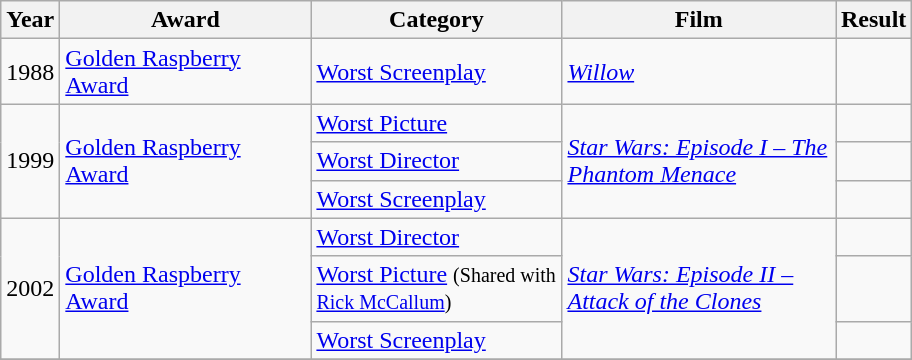<table class="wikitable">
<tr>
<th scope="col" style="width:30px;">Year</th>
<th scope="col" style="width:160PX;">Award</th>
<th scope="col" style="width:160PX;">Category</th>
<th scope="col" style="width:175px;">Film</th>
<th scope="col" style="width:20px;">Result</th>
</tr>
<tr>
<td>1988</td>
<td><a href='#'>Golden Raspberry Award</a></td>
<td><a href='#'>Worst Screenplay</a></td>
<td><em><a href='#'>Willow</a></em></td>
<td></td>
</tr>
<tr>
<td rowspan="3">1999</td>
<td rowspan="3"><a href='#'>Golden Raspberry Award</a></td>
<td><a href='#'>Worst Picture</a></td>
<td rowspan="3"><em><a href='#'>Star Wars: Episode I – The Phantom Menace</a></em></td>
<td></td>
</tr>
<tr>
<td><a href='#'>Worst Director</a></td>
<td></td>
</tr>
<tr>
<td><a href='#'>Worst Screenplay</a></td>
<td></td>
</tr>
<tr>
<td rowspan="3">2002</td>
<td rowspan="3"><a href='#'>Golden Raspberry Award</a></td>
<td><a href='#'>Worst Director</a></td>
<td rowspan="3"><em><a href='#'>Star Wars: Episode II – Attack of the Clones</a></em></td>
<td></td>
</tr>
<tr>
<td><a href='#'>Worst Picture</a> <small>(Shared with <a href='#'>Rick McCallum</a>)</small></td>
<td></td>
</tr>
<tr>
<td><a href='#'>Worst Screenplay</a></td>
<td></td>
</tr>
<tr>
</tr>
</table>
